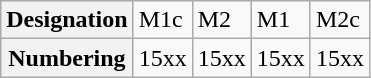<table class="wikitable">
<tr>
<th>Designation</th>
<td>M1c</td>
<td>M2</td>
<td>M1</td>
<td>M2c</td>
</tr>
<tr>
<th>Numbering</th>
<td>15xx</td>
<td>15xx</td>
<td>15xx</td>
<td>15xx</td>
</tr>
</table>
